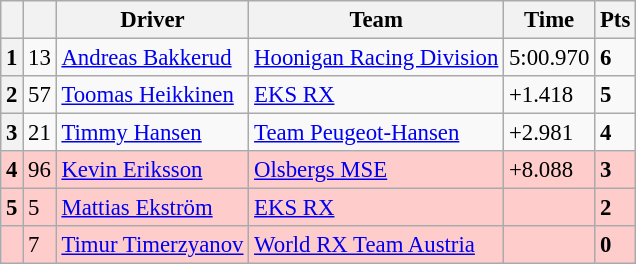<table class=wikitable style="font-size:95%">
<tr>
<th></th>
<th></th>
<th>Driver</th>
<th>Team</th>
<th>Time</th>
<th>Pts</th>
</tr>
<tr>
<th>1</th>
<td>13</td>
<td> <a href='#'>Andreas Bakkerud</a></td>
<td><a href='#'>Hoonigan Racing Division</a></td>
<td>5:00.970</td>
<td><strong>6</strong></td>
</tr>
<tr>
<th>2</th>
<td>57</td>
<td> <a href='#'>Toomas Heikkinen</a></td>
<td><a href='#'>EKS RX</a></td>
<td>+1.418</td>
<td><strong>5</strong></td>
</tr>
<tr>
<th>3</th>
<td>21</td>
<td> <a href='#'>Timmy Hansen</a></td>
<td><a href='#'>Team Peugeot-Hansen</a></td>
<td>+2.981</td>
<td><strong>4</strong></td>
</tr>
<tr>
<th style="background:#ffcccc;">4</th>
<td style="background:#ffcccc;">96</td>
<td style="background:#ffcccc;"> <a href='#'>Kevin Eriksson</a></td>
<td style="background:#ffcccc;"><a href='#'>Olsbergs MSE</a></td>
<td style="background:#ffcccc;">+8.088</td>
<td style="background:#ffcccc;"><strong>3</strong></td>
</tr>
<tr>
<th style="background:#ffcccc;">5</th>
<td style="background:#ffcccc;">5</td>
<td style="background:#ffcccc;"> <a href='#'>Mattias Ekström</a></td>
<td style="background:#ffcccc;"><a href='#'>EKS RX</a></td>
<td style="background:#ffcccc;"></td>
<td style="background:#ffcccc;"><strong>2</strong></td>
</tr>
<tr>
<th style="background:#ffcccc;"></th>
<td style="background:#ffcccc;">7</td>
<td style="background:#ffcccc;"> <a href='#'>Timur Timerzyanov</a></td>
<td style="background:#ffcccc;"><a href='#'>World RX Team Austria</a></td>
<td style="background:#ffcccc;"></td>
<td style="background:#ffcccc;"><strong>0</strong></td>
</tr>
</table>
